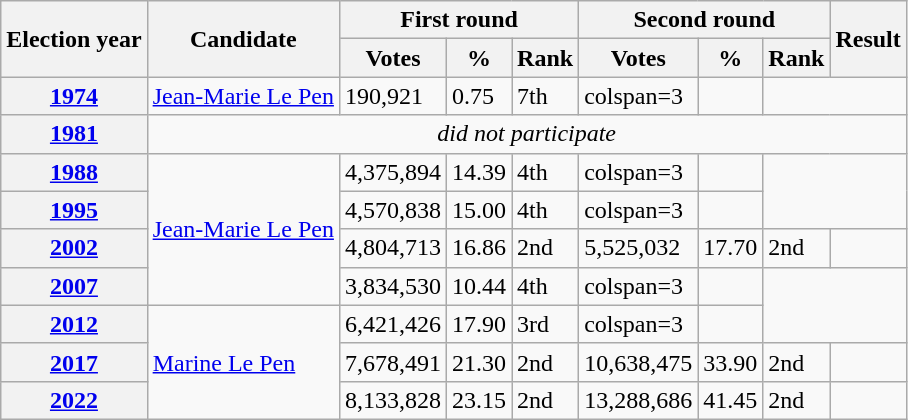<table class="wikitable">
<tr>
<th rowspan="2">Election year</th>
<th rowspan="2">Candidate</th>
<th colspan="3">First round</th>
<th colspan="3">Second round</th>
<th rowspan="2">Result</th>
</tr>
<tr>
<th>Votes</th>
<th>%</th>
<th>Rank</th>
<th>Votes</th>
<th>%</th>
<th>Rank</th>
</tr>
<tr>
<th><a href='#'>1974</a></th>
<td><a href='#'>Jean-Marie Le Pen</a></td>
<td>190,921</td>
<td>0.75</td>
<td> 7th</td>
<td>colspan=3 </td>
<td></td>
</tr>
<tr>
<th><a href='#'>1981</a></th>
<td colspan=8 align=center><em>did not participate</em></td>
</tr>
<tr>
<th><a href='#'>1988</a></th>
<td rowspan=4><a href='#'>Jean-Marie Le Pen</a></td>
<td>4,375,894</td>
<td>14.39</td>
<td> 4th</td>
<td>colspan=3 </td>
<td></td>
</tr>
<tr>
<th><a href='#'>1995</a></th>
<td>4,570,838</td>
<td>15.00</td>
<td> 4th</td>
<td>colspan=3 </td>
<td></td>
</tr>
<tr>
<th><a href='#'>2002</a></th>
<td>4,804,713</td>
<td>16.86</td>
<td> 2nd</td>
<td>5,525,032</td>
<td>17.70</td>
<td> 2nd</td>
<td></td>
</tr>
<tr>
<th><a href='#'>2007</a></th>
<td>3,834,530</td>
<td>10.44</td>
<td> 4th</td>
<td>colspan=3 </td>
<td></td>
</tr>
<tr>
<th><a href='#'>2012</a></th>
<td rowspan=3><a href='#'>Marine Le Pen</a></td>
<td>6,421,426</td>
<td>17.90</td>
<td> 3rd</td>
<td>colspan=3 </td>
<td></td>
</tr>
<tr>
<th><a href='#'>2017</a></th>
<td>7,678,491</td>
<td>21.30</td>
<td> 2nd</td>
<td>10,638,475</td>
<td>33.90</td>
<td> 2nd</td>
<td></td>
</tr>
<tr>
<th><a href='#'>2022</a></th>
<td>8,133,828</td>
<td>23.15</td>
<td> 2nd</td>
<td>13,288,686</td>
<td>41.45</td>
<td> 2nd</td>
<td></td>
</tr>
</table>
